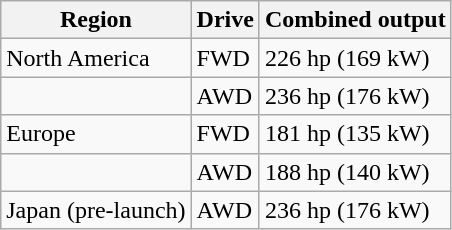<table class="wikitable">
<tr>
<th>Region</th>
<th>Drive</th>
<th>Combined output</th>
</tr>
<tr>
<td>North America</td>
<td>FWD</td>
<td>226 hp (169 kW)</td>
</tr>
<tr>
<td></td>
<td>AWD</td>
<td>236 hp (176 kW)</td>
</tr>
<tr>
<td>Europe</td>
<td>FWD</td>
<td>181 hp (135 kW)</td>
</tr>
<tr>
<td></td>
<td>AWD</td>
<td>188 hp (140 kW)</td>
</tr>
<tr>
<td>Japan (pre-launch)</td>
<td>AWD</td>
<td>236 hp (176 kW)</td>
</tr>
</table>
